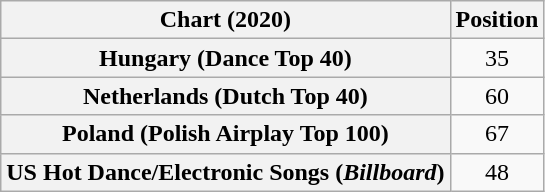<table class="wikitable sortable plainrowheaders" style="text-align:center">
<tr>
<th scope="col">Chart (2020)</th>
<th scope="col">Position</th>
</tr>
<tr>
<th scope="row">Hungary (Dance Top 40)</th>
<td>35</td>
</tr>
<tr>
<th scope="row">Netherlands (Dutch Top 40)</th>
<td>60</td>
</tr>
<tr>
<th scope="row">Poland (Polish Airplay Top 100)</th>
<td>67</td>
</tr>
<tr>
<th scope="row">US Hot Dance/Electronic Songs (<em>Billboard</em>)</th>
<td>48</td>
</tr>
</table>
